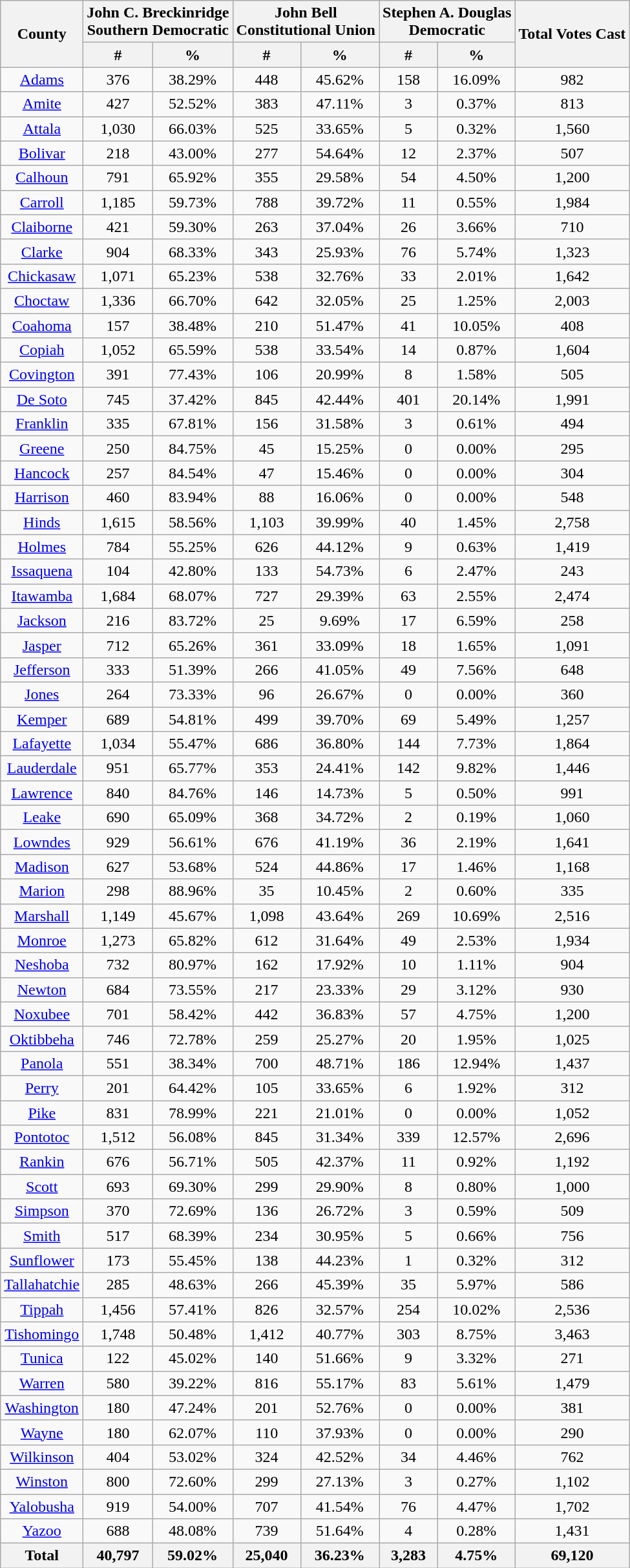<table class="wikitable sortable">
<tr>
<th rowspan="2">County</th>
<th colspan="2">John C. Breckinridge<br>Southern Democratic</th>
<th colspan="2">John Bell<br>Constitutional Union</th>
<th colspan="2">Stephen A. Douglas<br>Democratic</th>
<th rowspan="2">Total Votes Cast</th>
</tr>
<tr style="text-align:center;">
<th>#</th>
<th>%</th>
<th>#</th>
<th>%</th>
<th>#</th>
<th>%</th>
</tr>
<tr style="text-align:center;">
<td><a href='#'>Adams</a></td>
<td>376</td>
<td>38.29%</td>
<td>448</td>
<td>45.62%</td>
<td>158</td>
<td>16.09%</td>
<td>982</td>
</tr>
<tr style="text-align:center;">
<td><a href='#'>Amite</a></td>
<td>427</td>
<td>52.52%</td>
<td>383</td>
<td>47.11%</td>
<td>3</td>
<td>0.37%</td>
<td>813</td>
</tr>
<tr style="text-align:center;">
<td><a href='#'>Attala</a></td>
<td>1,030</td>
<td>66.03%</td>
<td>525</td>
<td>33.65%</td>
<td>5</td>
<td>0.32%</td>
<td>1,560</td>
</tr>
<tr style="text-align:center;">
<td><a href='#'>Bolivar</a></td>
<td>218</td>
<td>43.00%</td>
<td>277</td>
<td>54.64%</td>
<td>12</td>
<td>2.37%</td>
<td>507</td>
</tr>
<tr style="text-align:center;">
<td><a href='#'>Calhoun</a></td>
<td>791</td>
<td>65.92%</td>
<td>355</td>
<td>29.58%</td>
<td>54</td>
<td>4.50%</td>
<td>1,200</td>
</tr>
<tr style="text-align:center;">
<td><a href='#'>Carroll</a></td>
<td>1,185</td>
<td>59.73%</td>
<td>788</td>
<td>39.72%</td>
<td>11</td>
<td>0.55%</td>
<td>1,984</td>
</tr>
<tr style="text-align:center;">
<td><a href='#'>Claiborne</a></td>
<td>421</td>
<td>59.30%</td>
<td>263</td>
<td>37.04%</td>
<td>26</td>
<td>3.66%</td>
<td>710</td>
</tr>
<tr style="text-align:center;">
<td><a href='#'>Clarke</a></td>
<td>904</td>
<td>68.33%</td>
<td>343</td>
<td>25.93%</td>
<td>76</td>
<td>5.74%</td>
<td>1,323</td>
</tr>
<tr style="text-align:center;">
<td><a href='#'>Chickasaw</a></td>
<td>1,071</td>
<td>65.23%</td>
<td>538</td>
<td>32.76%</td>
<td>33</td>
<td>2.01%</td>
<td>1,642</td>
</tr>
<tr style="text-align:center;">
<td><a href='#'>Choctaw</a></td>
<td>1,336</td>
<td>66.70%</td>
<td>642</td>
<td>32.05%</td>
<td>25</td>
<td>1.25%</td>
<td>2,003</td>
</tr>
<tr style="text-align:center;">
<td><a href='#'>Coahoma</a></td>
<td>157</td>
<td>38.48%</td>
<td>210</td>
<td>51.47%</td>
<td>41</td>
<td>10.05%</td>
<td>408</td>
</tr>
<tr style="text-align:center;">
<td><a href='#'>Copiah</a></td>
<td>1,052</td>
<td>65.59%</td>
<td>538</td>
<td>33.54%</td>
<td>14</td>
<td>0.87%</td>
<td>1,604</td>
</tr>
<tr style="text-align:center;">
<td><a href='#'>Covington</a></td>
<td>391</td>
<td>77.43%</td>
<td>106</td>
<td>20.99%</td>
<td>8</td>
<td>1.58%</td>
<td>505</td>
</tr>
<tr style="text-align:center;">
<td><a href='#'>De Soto</a></td>
<td>745</td>
<td>37.42%</td>
<td>845</td>
<td>42.44%</td>
<td>401</td>
<td>20.14%</td>
<td>1,991</td>
</tr>
<tr style="text-align:center;">
<td><a href='#'>Franklin</a></td>
<td>335</td>
<td>67.81%</td>
<td>156</td>
<td>31.58%</td>
<td>3</td>
<td>0.61%</td>
<td>494</td>
</tr>
<tr style="text-align:center;">
<td><a href='#'>Greene</a></td>
<td>250</td>
<td>84.75%</td>
<td>45</td>
<td>15.25%</td>
<td>0</td>
<td>0.00%</td>
<td>295</td>
</tr>
<tr style="text-align:center;">
<td><a href='#'>Hancock</a></td>
<td>257</td>
<td>84.54%</td>
<td>47</td>
<td>15.46%</td>
<td>0</td>
<td>0.00%</td>
<td>304</td>
</tr>
<tr style="text-align:center;">
<td><a href='#'>Harrison</a></td>
<td>460</td>
<td>83.94%</td>
<td>88</td>
<td>16.06%</td>
<td>0</td>
<td>0.00%</td>
<td>548</td>
</tr>
<tr style="text-align:center;">
<td><a href='#'>Hinds</a></td>
<td>1,615</td>
<td>58.56%</td>
<td>1,103</td>
<td>39.99%</td>
<td>40</td>
<td>1.45%</td>
<td>2,758</td>
</tr>
<tr style="text-align:center;">
<td><a href='#'>Holmes</a></td>
<td>784</td>
<td>55.25%</td>
<td>626</td>
<td>44.12%</td>
<td>9</td>
<td>0.63%</td>
<td>1,419</td>
</tr>
<tr style="text-align:center;">
<td><a href='#'>Issaquena</a></td>
<td>104</td>
<td>42.80%</td>
<td>133</td>
<td>54.73%</td>
<td>6</td>
<td>2.47%</td>
<td>243</td>
</tr>
<tr style="text-align:center;">
<td><a href='#'>Itawamba</a></td>
<td>1,684</td>
<td>68.07%</td>
<td>727</td>
<td>29.39%</td>
<td>63</td>
<td>2.55%</td>
<td>2,474</td>
</tr>
<tr style="text-align:center;">
<td><a href='#'>Jackson</a></td>
<td>216</td>
<td>83.72%</td>
<td>25</td>
<td>9.69%</td>
<td>17</td>
<td>6.59%</td>
<td>258</td>
</tr>
<tr style="text-align:center;">
<td><a href='#'>Jasper</a></td>
<td>712</td>
<td>65.26%</td>
<td>361</td>
<td>33.09%</td>
<td>18</td>
<td>1.65%</td>
<td>1,091</td>
</tr>
<tr style="text-align:center;">
<td><a href='#'>Jefferson</a></td>
<td>333</td>
<td>51.39%</td>
<td>266</td>
<td>41.05%</td>
<td>49</td>
<td>7.56%</td>
<td>648</td>
</tr>
<tr style="text-align:center;">
<td><a href='#'>Jones</a></td>
<td>264</td>
<td>73.33%</td>
<td>96</td>
<td>26.67%</td>
<td>0</td>
<td>0.00%</td>
<td>360</td>
</tr>
<tr style="text-align:center;">
<td><a href='#'>Kemper</a></td>
<td>689</td>
<td>54.81%</td>
<td>499</td>
<td>39.70%</td>
<td>69</td>
<td>5.49%</td>
<td>1,257</td>
</tr>
<tr style="text-align:center;">
<td><a href='#'>Lafayette</a></td>
<td>1,034</td>
<td>55.47%</td>
<td>686</td>
<td>36.80%</td>
<td>144</td>
<td>7.73%</td>
<td>1,864</td>
</tr>
<tr style="text-align:center;">
<td><a href='#'>Lauderdale</a></td>
<td>951</td>
<td>65.77%</td>
<td>353</td>
<td>24.41%</td>
<td>142</td>
<td>9.82%</td>
<td>1,446</td>
</tr>
<tr style="text-align:center;">
<td><a href='#'>Lawrence</a></td>
<td>840</td>
<td>84.76%</td>
<td>146</td>
<td>14.73%</td>
<td>5</td>
<td>0.50%</td>
<td>991</td>
</tr>
<tr style="text-align:center;">
<td><a href='#'>Leake</a></td>
<td>690</td>
<td>65.09%</td>
<td>368</td>
<td>34.72%</td>
<td>2</td>
<td>0.19%</td>
<td>1,060</td>
</tr>
<tr style="text-align:center;">
<td><a href='#'>Lowndes</a></td>
<td>929</td>
<td>56.61%</td>
<td>676</td>
<td>41.19%</td>
<td>36</td>
<td>2.19%</td>
<td>1,641</td>
</tr>
<tr style="text-align:center;">
<td><a href='#'>Madison</a></td>
<td>627</td>
<td>53.68%</td>
<td>524</td>
<td>44.86%</td>
<td>17</td>
<td>1.46%</td>
<td>1,168</td>
</tr>
<tr style="text-align:center;">
<td><a href='#'>Marion</a></td>
<td>298</td>
<td>88.96%</td>
<td>35</td>
<td>10.45%</td>
<td>2</td>
<td>0.60%</td>
<td>335</td>
</tr>
<tr style="text-align:center;">
<td><a href='#'>Marshall</a></td>
<td>1,149</td>
<td>45.67%</td>
<td>1,098</td>
<td>43.64%</td>
<td>269</td>
<td>10.69%</td>
<td>2,516</td>
</tr>
<tr style="text-align:center;">
<td><a href='#'>Monroe</a></td>
<td>1,273</td>
<td>65.82%</td>
<td>612</td>
<td>31.64%</td>
<td>49</td>
<td>2.53%</td>
<td>1,934</td>
</tr>
<tr style="text-align:center;">
<td><a href='#'>Neshoba</a></td>
<td>732</td>
<td>80.97%</td>
<td>162</td>
<td>17.92%</td>
<td>10</td>
<td>1.11%</td>
<td>904</td>
</tr>
<tr style="text-align:center;">
<td><a href='#'>Newton</a></td>
<td>684</td>
<td>73.55%</td>
<td>217</td>
<td>23.33%</td>
<td>29</td>
<td>3.12%</td>
<td>930</td>
</tr>
<tr style="text-align:center;">
<td><a href='#'>Noxubee</a></td>
<td>701</td>
<td>58.42%</td>
<td>442</td>
<td>36.83%</td>
<td>57</td>
<td>4.75%</td>
<td>1,200</td>
</tr>
<tr style="text-align:center;">
<td><a href='#'>Oktibbeha</a></td>
<td>746</td>
<td>72.78%</td>
<td>259</td>
<td>25.27%</td>
<td>20</td>
<td>1.95%</td>
<td>1,025</td>
</tr>
<tr style="text-align:center;">
<td><a href='#'>Panola</a></td>
<td>551</td>
<td>38.34%</td>
<td>700</td>
<td>48.71%</td>
<td>186</td>
<td>12.94%</td>
<td>1,437</td>
</tr>
<tr style="text-align:center;">
<td><a href='#'>Perry</a></td>
<td>201</td>
<td>64.42%</td>
<td>105</td>
<td>33.65%</td>
<td>6</td>
<td>1.92%</td>
<td>312</td>
</tr>
<tr style="text-align:center;">
<td><a href='#'>Pike</a></td>
<td>831</td>
<td>78.99%</td>
<td>221</td>
<td>21.01%</td>
<td>0</td>
<td>0.00%</td>
<td>1,052</td>
</tr>
<tr style="text-align:center;">
<td><a href='#'>Pontotoc</a></td>
<td>1,512</td>
<td>56.08%</td>
<td>845</td>
<td>31.34%</td>
<td>339</td>
<td>12.57%</td>
<td>2,696</td>
</tr>
<tr style="text-align:center;">
<td><a href='#'>Rankin</a></td>
<td>676</td>
<td>56.71%</td>
<td>505</td>
<td>42.37%</td>
<td>11</td>
<td>0.92%</td>
<td>1,192</td>
</tr>
<tr style="text-align:center;">
<td><a href='#'>Scott</a></td>
<td>693</td>
<td>69.30%</td>
<td>299</td>
<td>29.90%</td>
<td>8</td>
<td>0.80%</td>
<td>1,000</td>
</tr>
<tr style="text-align:center;">
<td><a href='#'>Simpson</a></td>
<td>370</td>
<td>72.69%</td>
<td>136</td>
<td>26.72%</td>
<td>3</td>
<td>0.59%</td>
<td>509</td>
</tr>
<tr style="text-align:center;">
<td><a href='#'>Smith</a></td>
<td>517</td>
<td>68.39%</td>
<td>234</td>
<td>30.95%</td>
<td>5</td>
<td>0.66%</td>
<td>756</td>
</tr>
<tr style="text-align:center;">
<td><a href='#'>Sunflower</a></td>
<td>173</td>
<td>55.45%</td>
<td>138</td>
<td>44.23%</td>
<td>1</td>
<td>0.32%</td>
<td>312</td>
</tr>
<tr style="text-align:center;">
<td><a href='#'>Tallahatchie</a></td>
<td>285</td>
<td>48.63%</td>
<td>266</td>
<td>45.39%</td>
<td>35</td>
<td>5.97%</td>
<td>586</td>
</tr>
<tr style="text-align:center;">
<td><a href='#'>Tippah</a></td>
<td>1,456</td>
<td>57.41%</td>
<td>826</td>
<td>32.57%</td>
<td>254</td>
<td>10.02%</td>
<td>2,536</td>
</tr>
<tr style="text-align:center;">
<td><a href='#'>Tishomingo</a></td>
<td>1,748</td>
<td>50.48%</td>
<td>1,412</td>
<td>40.77%</td>
<td>303</td>
<td>8.75%</td>
<td>3,463</td>
</tr>
<tr style="text-align:center;">
<td><a href='#'>Tunica</a></td>
<td>122</td>
<td>45.02%</td>
<td>140</td>
<td>51.66%</td>
<td>9</td>
<td>3.32%</td>
<td>271</td>
</tr>
<tr style="text-align:center;">
<td><a href='#'>Warren</a></td>
<td>580</td>
<td>39.22%</td>
<td>816</td>
<td>55.17%</td>
<td>83</td>
<td>5.61%</td>
<td>1,479</td>
</tr>
<tr style="text-align:center;">
<td><a href='#'>Washington</a></td>
<td>180</td>
<td>47.24%</td>
<td>201</td>
<td>52.76%</td>
<td>0</td>
<td>0.00%</td>
<td>381</td>
</tr>
<tr style="text-align:center;">
<td><a href='#'>Wayne</a></td>
<td>180</td>
<td>62.07%</td>
<td>110</td>
<td>37.93%</td>
<td>0</td>
<td>0.00%</td>
<td>290</td>
</tr>
<tr style="text-align:center;">
<td><a href='#'>Wilkinson</a></td>
<td>404</td>
<td>53.02%</td>
<td>324</td>
<td>42.52%</td>
<td>34</td>
<td>4.46%</td>
<td>762</td>
</tr>
<tr style="text-align:center;">
<td><a href='#'>Winston</a></td>
<td>800</td>
<td>72.60%</td>
<td>299</td>
<td>27.13%</td>
<td>3</td>
<td>0.27%</td>
<td>1,102</td>
</tr>
<tr style="text-align:center;">
<td><a href='#'>Yalobusha</a></td>
<td>919</td>
<td>54.00%</td>
<td>707</td>
<td>41.54%</td>
<td>76</td>
<td>4.47%</td>
<td>1,702</td>
</tr>
<tr style="text-align:center;">
<td><a href='#'>Yazoo</a></td>
<td>688</td>
<td>48.08%</td>
<td>739</td>
<td>51.64%</td>
<td>4</td>
<td>0.28%</td>
<td>1,431</td>
</tr>
<tr style="text-align:center;">
<th>Total</th>
<th>40,797</th>
<th>59.02%</th>
<th>25,040</th>
<th>36.23%</th>
<th>3,283</th>
<th>4.75%</th>
<th>69,120</th>
</tr>
</table>
